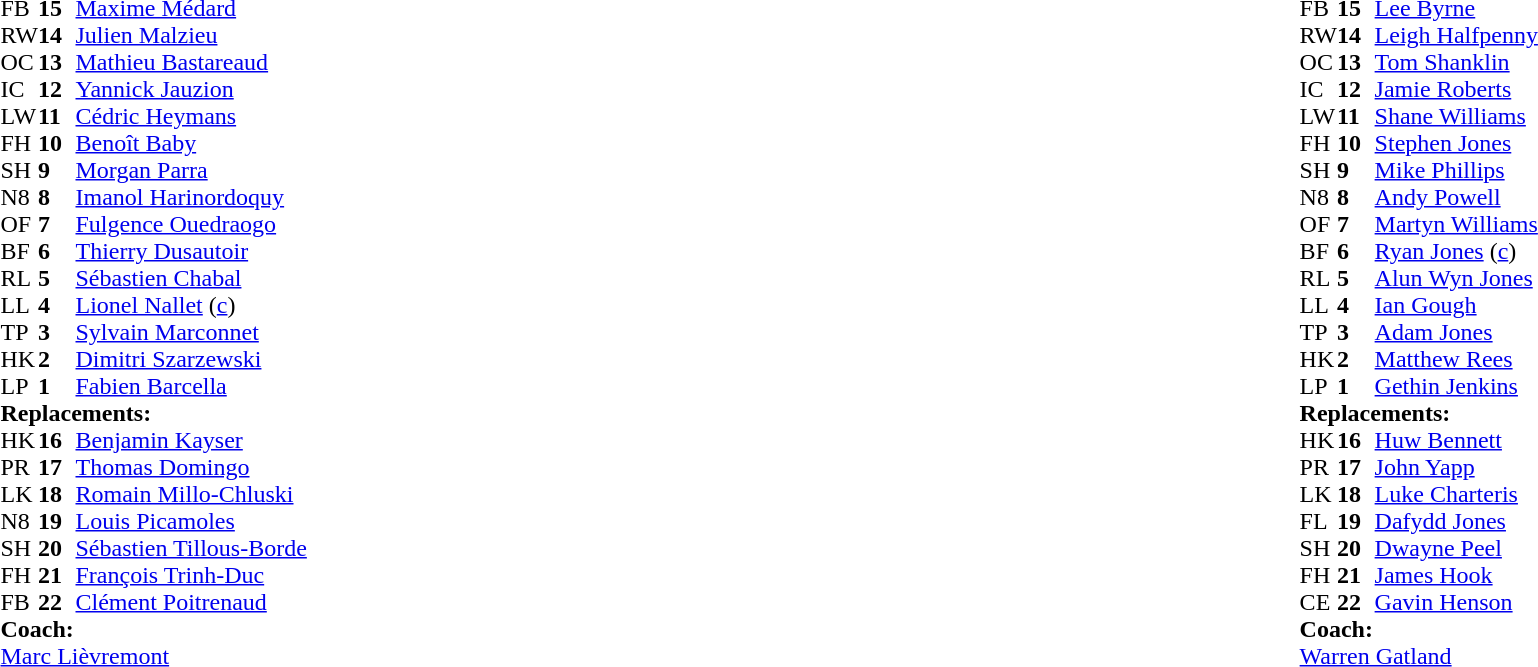<table width="100%">
<tr>
<td valign="top" width="50%"><br><table cellspacing="0" cellpadding="0">
<tr>
<th width="25"></th>
<th width="25"></th>
</tr>
<tr>
<td>FB</td>
<td><strong>15</strong></td>
<td><a href='#'>Maxime Médard</a></td>
</tr>
<tr>
<td>RW</td>
<td><strong>14</strong></td>
<td><a href='#'>Julien Malzieu</a></td>
</tr>
<tr>
<td>OC</td>
<td><strong>13</strong></td>
<td><a href='#'>Mathieu Bastareaud</a></td>
</tr>
<tr>
<td>IC</td>
<td><strong>12</strong></td>
<td><a href='#'>Yannick Jauzion</a></td>
</tr>
<tr>
<td>LW</td>
<td><strong>11</strong></td>
<td><a href='#'>Cédric Heymans</a></td>
</tr>
<tr>
<td>FH</td>
<td><strong>10</strong></td>
<td><a href='#'>Benoît Baby</a></td>
<td></td>
<td></td>
</tr>
<tr>
<td>SH</td>
<td><strong>9</strong></td>
<td><a href='#'>Morgan Parra</a></td>
<td></td>
<td></td>
</tr>
<tr>
<td>N8</td>
<td><strong>8</strong></td>
<td><a href='#'>Imanol Harinordoquy</a></td>
</tr>
<tr>
<td>OF</td>
<td><strong>7</strong></td>
<td><a href='#'>Fulgence Ouedraogo</a></td>
</tr>
<tr>
<td>BF</td>
<td><strong>6</strong></td>
<td><a href='#'>Thierry Dusautoir</a></td>
</tr>
<tr>
<td>RL</td>
<td><strong>5</strong></td>
<td><a href='#'>Sébastien Chabal</a></td>
<td></td>
<td></td>
</tr>
<tr>
<td>LL</td>
<td><strong>4</strong></td>
<td><a href='#'>Lionel Nallet</a> (<a href='#'>c</a>)</td>
</tr>
<tr>
<td>TP</td>
<td><strong>3</strong></td>
<td><a href='#'>Sylvain Marconnet</a></td>
<td></td>
<td></td>
</tr>
<tr>
<td>HK</td>
<td><strong>2</strong></td>
<td><a href='#'>Dimitri Szarzewski</a></td>
<td></td>
<td></td>
</tr>
<tr>
<td>LP</td>
<td><strong>1</strong></td>
<td><a href='#'>Fabien Barcella</a></td>
</tr>
<tr>
<td colspan="3"><strong>Replacements:</strong></td>
</tr>
<tr>
<td>HK</td>
<td><strong>16</strong></td>
<td><a href='#'>Benjamin Kayser</a></td>
<td></td>
<td></td>
</tr>
<tr>
<td>PR</td>
<td><strong>17</strong></td>
<td><a href='#'>Thomas Domingo</a></td>
<td></td>
<td></td>
</tr>
<tr>
<td>LK</td>
<td><strong>18</strong></td>
<td><a href='#'>Romain Millo-Chluski</a></td>
<td></td>
<td></td>
</tr>
<tr>
<td>N8</td>
<td><strong>19</strong></td>
<td><a href='#'>Louis Picamoles</a></td>
</tr>
<tr>
<td>SH</td>
<td><strong>20</strong></td>
<td><a href='#'>Sébastien Tillous-Borde</a></td>
<td></td>
<td></td>
</tr>
<tr>
<td>FH</td>
<td><strong>21</strong></td>
<td><a href='#'>François Trinh-Duc</a></td>
<td></td>
<td></td>
</tr>
<tr>
<td>FB</td>
<td><strong>22</strong></td>
<td><a href='#'>Clément Poitrenaud</a></td>
</tr>
<tr>
<td colspan="3"><strong>Coach:</strong></td>
</tr>
<tr>
<td colspan="3"><a href='#'>Marc Lièvremont</a></td>
</tr>
</table>
</td>
<td style="vertical-align:top"></td>
<td style="vertical-align:top" width="50%"><br><table cellspacing="0" cellpadding="0" align="center">
<tr>
<th width="25"></th>
<th width="25"></th>
</tr>
<tr>
<td>FB</td>
<td><strong>15</strong></td>
<td><a href='#'>Lee Byrne</a></td>
</tr>
<tr>
<td>RW</td>
<td><strong>14</strong></td>
<td><a href='#'>Leigh Halfpenny</a></td>
</tr>
<tr>
<td>OC</td>
<td><strong>13</strong></td>
<td><a href='#'>Tom Shanklin</a></td>
</tr>
<tr>
<td>IC</td>
<td><strong>12</strong></td>
<td><a href='#'>Jamie Roberts</a></td>
<td></td>
<td></td>
</tr>
<tr>
<td>LW</td>
<td><strong>11</strong></td>
<td><a href='#'>Shane Williams</a></td>
</tr>
<tr>
<td>FH</td>
<td><strong>10</strong></td>
<td><a href='#'>Stephen Jones</a></td>
<td></td>
<td></td>
</tr>
<tr>
<td>SH</td>
<td><strong>9</strong></td>
<td><a href='#'>Mike Phillips</a></td>
<td></td>
<td></td>
</tr>
<tr>
<td>N8</td>
<td><strong>8</strong></td>
<td><a href='#'>Andy Powell</a></td>
<td></td>
<td></td>
</tr>
<tr>
<td>OF</td>
<td><strong>7</strong></td>
<td><a href='#'>Martyn Williams</a></td>
</tr>
<tr>
<td>BF</td>
<td><strong>6</strong></td>
<td><a href='#'>Ryan Jones</a> (<a href='#'>c</a>)</td>
</tr>
<tr>
<td>RL</td>
<td><strong>5</strong></td>
<td><a href='#'>Alun Wyn Jones</a></td>
</tr>
<tr>
<td>LL</td>
<td><strong>4</strong></td>
<td><a href='#'>Ian Gough</a></td>
<td></td>
<td></td>
</tr>
<tr>
<td>TP</td>
<td><strong>3</strong></td>
<td><a href='#'>Adam Jones</a></td>
</tr>
<tr>
<td>HK</td>
<td><strong>2</strong></td>
<td><a href='#'>Matthew Rees</a></td>
<td></td>
<td></td>
</tr>
<tr>
<td>LP</td>
<td><strong>1</strong></td>
<td><a href='#'>Gethin Jenkins</a></td>
</tr>
<tr>
<td colspan="3"><strong>Replacements:</strong></td>
</tr>
<tr>
<td>HK</td>
<td><strong>16</strong></td>
<td><a href='#'>Huw Bennett</a></td>
<td></td>
<td></td>
</tr>
<tr>
<td>PR</td>
<td><strong>17</strong></td>
<td><a href='#'>John Yapp</a></td>
</tr>
<tr>
<td>LK</td>
<td><strong>18</strong></td>
<td><a href='#'>Luke Charteris</a></td>
<td></td>
<td></td>
</tr>
<tr>
<td>FL</td>
<td><strong>19</strong></td>
<td><a href='#'>Dafydd Jones</a></td>
<td></td>
<td></td>
</tr>
<tr>
<td>SH</td>
<td><strong>20</strong></td>
<td><a href='#'>Dwayne Peel</a></td>
<td></td>
<td></td>
</tr>
<tr>
<td>FH</td>
<td><strong>21</strong></td>
<td><a href='#'>James Hook</a></td>
<td></td>
<td></td>
</tr>
<tr>
<td>CE</td>
<td><strong>22</strong></td>
<td><a href='#'>Gavin Henson</a></td>
<td></td>
<td></td>
</tr>
<tr>
<td colspan="3"><strong>Coach:</strong></td>
</tr>
<tr>
<td colspan="3"><a href='#'>Warren Gatland</a></td>
</tr>
</table>
</td>
</tr>
</table>
